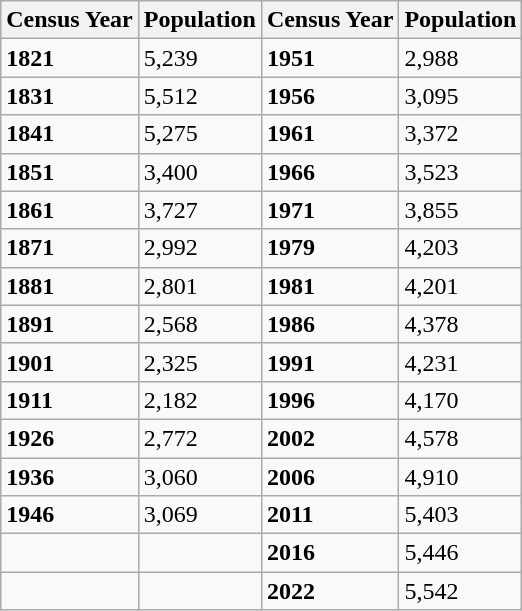<table class="wikitable">
<tr>
<th>Census Year</th>
<th>Population</th>
<th>Census Year</th>
<th>Population</th>
</tr>
<tr>
<td><strong>1821</strong></td>
<td>5,239</td>
<td><strong>1951</strong></td>
<td>2,988</td>
</tr>
<tr>
<td><strong>1831</strong></td>
<td>5,512</td>
<td><strong>1956</strong></td>
<td>3,095</td>
</tr>
<tr>
<td><strong>1841</strong></td>
<td>5,275</td>
<td><strong>1961</strong></td>
<td>3,372</td>
</tr>
<tr>
<td><strong>1851</strong></td>
<td>3,400</td>
<td><strong>1966</strong></td>
<td>3,523</td>
</tr>
<tr>
<td><strong>1861</strong></td>
<td>3,727</td>
<td><strong>1971</strong></td>
<td>3,855</td>
</tr>
<tr>
<td><strong>1871</strong></td>
<td>2,992</td>
<td><strong>1979</strong></td>
<td>4,203</td>
</tr>
<tr>
<td><strong>1881</strong></td>
<td>2,801</td>
<td><strong>1981</strong></td>
<td>4,201</td>
</tr>
<tr>
<td><strong>1891</strong></td>
<td>2,568</td>
<td><strong>1986</strong></td>
<td>4,378</td>
</tr>
<tr>
<td><strong>1901</strong></td>
<td>2,325</td>
<td><strong>1991</strong></td>
<td>4,231</td>
</tr>
<tr>
<td><strong>1911</strong></td>
<td>2,182</td>
<td><strong>1996</strong></td>
<td>4,170</td>
</tr>
<tr>
<td><strong>1926</strong></td>
<td>2,772</td>
<td><strong>2002</strong></td>
<td>4,578</td>
</tr>
<tr>
<td><strong>1936</strong></td>
<td>3,060</td>
<td><strong>2006</strong></td>
<td>4,910</td>
</tr>
<tr>
<td><strong>1946</strong></td>
<td>3,069</td>
<td><strong>2011</strong></td>
<td>5,403</td>
</tr>
<tr>
<td></td>
<td></td>
<td><strong>2016</strong></td>
<td>5,446</td>
</tr>
<tr>
<td></td>
<td></td>
<td><strong>2022</strong></td>
<td>5,542</td>
</tr>
</table>
